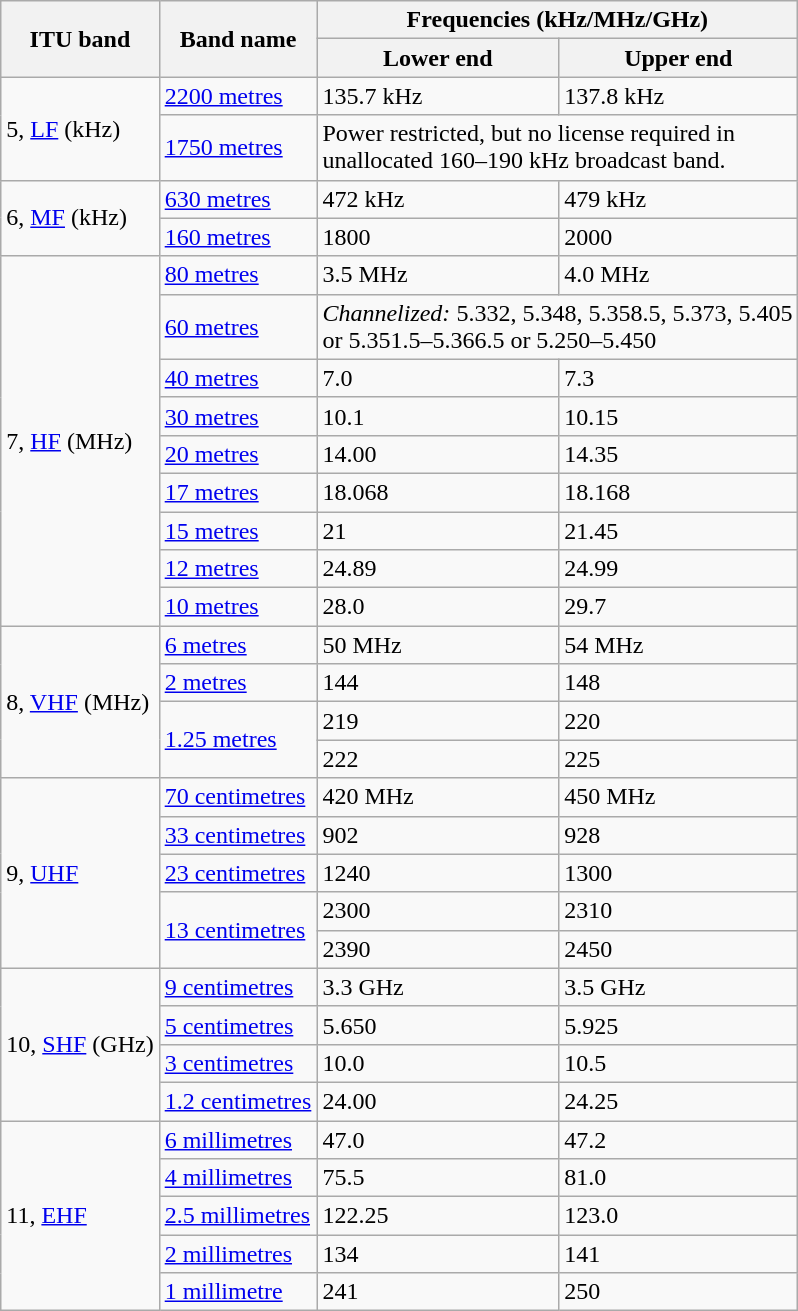<table class="wikitable">
<tr>
<th rowspan=2>ITU band</th>
<th rowspan=2>Band name</th>
<th colspan=2>Frequencies (kHz/MHz/GHz)</th>
</tr>
<tr>
<th>Lower end</th>
<th>Upper end</th>
</tr>
<tr>
<td rowspan=2>5, <a href='#'>LF</a> (kHz)</td>
<td><a href='#'>2200 metres</a></td>
<td>135.7 kHz</td>
<td>137.8 kHz</td>
</tr>
<tr>
<td><a href='#'>1750 metres</a></td>
<td colspan=2>Power restricted, but no license required in <br>unallocated 160–190 kHz broadcast band.</td>
</tr>
<tr>
<td rowspan=2>6, <a href='#'>MF</a> (kHz)</td>
<td><a href='#'>630 metres</a></td>
<td>472 kHz</td>
<td>479 kHz</td>
</tr>
<tr>
<td><a href='#'>160 metres</a></td>
<td>1800</td>
<td>2000</td>
</tr>
<tr>
<td rowspan=9>7, <a href='#'>HF</a> (MHz)</td>
<td><a href='#'>80 metres</a></td>
<td>3.5 MHz</td>
<td>4.0 MHz</td>
</tr>
<tr>
<td><a href='#'>60 metres</a></td>
<td colspan=2><em>Channelized:</em> 5.332, 5.348, 5.358.5, 5.373, 5.405<br> or 5.351.5–5.366.5 or 5.250–5.450</td>
</tr>
<tr>
<td><a href='#'>40 metres</a></td>
<td>7.0</td>
<td>7.3</td>
</tr>
<tr>
<td><a href='#'>30 metres</a></td>
<td>10.1</td>
<td>10.15</td>
</tr>
<tr>
<td><a href='#'>20 metres</a></td>
<td>14.00</td>
<td>14.35</td>
</tr>
<tr>
<td><a href='#'>17 metres</a></td>
<td>18.068</td>
<td>18.168</td>
</tr>
<tr>
<td><a href='#'>15 metres</a></td>
<td>21</td>
<td>21.45</td>
</tr>
<tr>
<td><a href='#'>12 metres</a></td>
<td>24.89</td>
<td>24.99</td>
</tr>
<tr>
<td><a href='#'>10 metres</a></td>
<td>28.0</td>
<td>29.7</td>
</tr>
<tr>
<td rowspan=4>8, <a href='#'>VHF</a> (MHz)</td>
<td><a href='#'>6 metres</a></td>
<td>50 MHz</td>
<td>54 MHz</td>
</tr>
<tr>
<td><a href='#'>2 metres</a></td>
<td>144</td>
<td>148</td>
</tr>
<tr>
<td rowspan=2><a href='#'>1.25 metres</a></td>
<td>219</td>
<td>220</td>
</tr>
<tr>
<td>222</td>
<td>225</td>
</tr>
<tr>
<td rowspan=5>9, <a href='#'>UHF</a></td>
<td><a href='#'>70 centimetres</a></td>
<td>420 MHz</td>
<td>450 MHz</td>
</tr>
<tr>
<td><a href='#'>33 centimetres</a></td>
<td>902</td>
<td>928</td>
</tr>
<tr>
<td><a href='#'>23 centimetres</a></td>
<td>1240</td>
<td>1300</td>
</tr>
<tr>
<td rowspan=2><a href='#'>13 centimetres</a></td>
<td>2300</td>
<td>2310</td>
</tr>
<tr>
<td>2390</td>
<td>2450</td>
</tr>
<tr>
<td rowspan=4>10, <a href='#'>SHF</a> (GHz)</td>
<td><a href='#'>9 centimetres</a></td>
<td>3.3 GHz</td>
<td>3.5 GHz</td>
</tr>
<tr>
<td><a href='#'>5 centimetres</a></td>
<td>5.650</td>
<td>5.925</td>
</tr>
<tr>
<td><a href='#'>3 centimetres</a></td>
<td>10.0</td>
<td>10.5</td>
</tr>
<tr>
<td><a href='#'>1.2 centimetres</a></td>
<td>24.00</td>
<td>24.25</td>
</tr>
<tr>
<td rowspan=5>11, <a href='#'>EHF</a></td>
<td><a href='#'>6 millimetres</a></td>
<td>47.0</td>
<td>47.2</td>
</tr>
<tr>
<td><a href='#'>4 millimetres</a></td>
<td>75.5</td>
<td>81.0</td>
</tr>
<tr>
<td><a href='#'>2.5 millimetres</a></td>
<td>122.25</td>
<td>123.0</td>
</tr>
<tr>
<td><a href='#'>2 millimetres</a></td>
<td>134</td>
<td>141</td>
</tr>
<tr>
<td><a href='#'>1 millimetre</a></td>
<td>241</td>
<td>250</td>
</tr>
</table>
